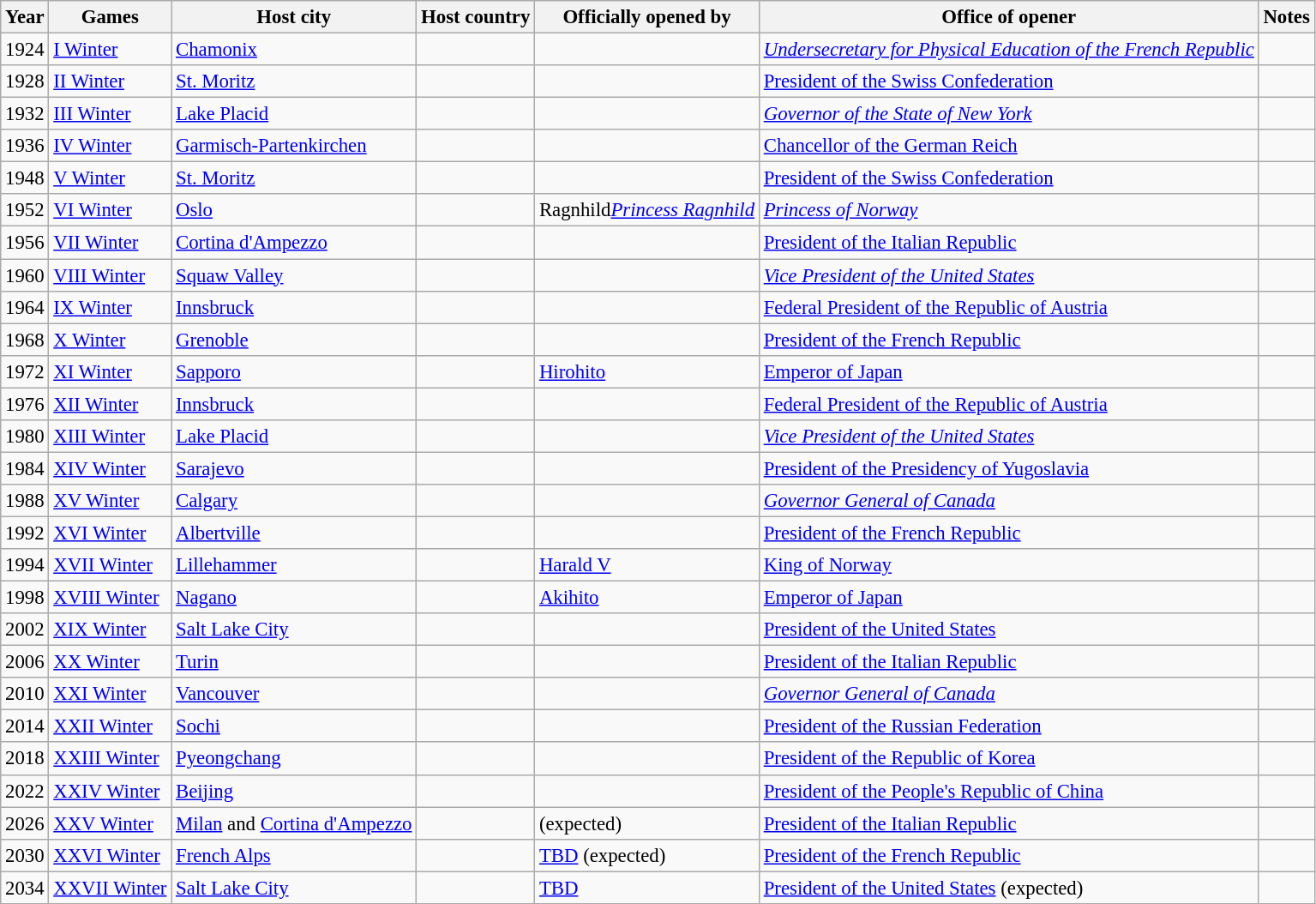<table class="wikitable sortable" style="font-size:95%">
<tr>
<th>Year</th>
<th>Games</th>
<th>Host city</th>
<th>Host country</th>
<th>Officially opened by</th>
<th class="unsortable">Office of opener</th>
<th>Notes</th>
</tr>
<tr>
<td>1924</td>
<td><a href='#'>I Winter</a></td>
<td><a href='#'>Chamonix</a></td>
<td></td>
<td><em></em></td>
<td><em><a href='#'>Undersecretary for Physical Education of the French Republic</a></em></td>
<td></td>
</tr>
<tr>
<td>1928</td>
<td><a href='#'>II Winter</a></td>
<td><a href='#'>St. Moritz</a></td>
<td></td>
<td></td>
<td><a href='#'>President of the Swiss Confederation</a></td>
<td></td>
</tr>
<tr>
<td>1932</td>
<td><a href='#'>III Winter</a></td>
<td><a href='#'>Lake Placid</a></td>
<td></td>
<td><em></em></td>
<td><em><a href='#'>Governor of the State of New York</a></em></td>
<td></td>
</tr>
<tr>
<td>1936</td>
<td><a href='#'>IV Winter</a></td>
<td><a href='#'>Garmisch-Partenkirchen</a></td>
<td></td>
<td></td>
<td><a href='#'>Chancellor of the German Reich</a></td>
<td></td>
</tr>
<tr>
<td>1948</td>
<td><a href='#'>V Winter</a></td>
<td><a href='#'>St. Moritz</a></td>
<td></td>
<td></td>
<td><a href='#'>President of the Swiss Confederation</a></td>
<td></td>
</tr>
<tr>
<td>1952</td>
<td><a href='#'>VI Winter</a></td>
<td><a href='#'>Oslo</a></td>
<td></td>
<td><span>Ragnhild</span><em><a href='#'>Princess Ragnhild</a></em></td>
<td><em><a href='#'>Princess of Norway</a></em></td>
<td></td>
</tr>
<tr>
<td>1956</td>
<td><a href='#'>VII Winter</a></td>
<td><a href='#'>Cortina d'Ampezzo</a></td>
<td></td>
<td></td>
<td><a href='#'>President of the Italian Republic</a></td>
<td></td>
</tr>
<tr>
<td>1960</td>
<td><a href='#'>VIII Winter</a></td>
<td><a href='#'>Squaw Valley</a></td>
<td></td>
<td><em></em></td>
<td><em><a href='#'>Vice President of the United States</a></em></td>
<td></td>
</tr>
<tr>
<td>1964</td>
<td><a href='#'>IX Winter</a></td>
<td><a href='#'>Innsbruck</a></td>
<td></td>
<td></td>
<td><a href='#'>Federal President of the Republic of Austria</a></td>
<td></td>
</tr>
<tr>
<td>1968</td>
<td><a href='#'>X Winter</a></td>
<td><a href='#'>Grenoble</a></td>
<td></td>
<td></td>
<td><a href='#'>President of the French Republic</a></td>
<td></td>
</tr>
<tr>
<td>1972</td>
<td><a href='#'>XI Winter</a></td>
<td><a href='#'>Sapporo</a></td>
<td></td>
<td><a href='#'>Hirohito</a></td>
<td><a href='#'>Emperor of Japan</a></td>
<td></td>
</tr>
<tr>
<td>1976</td>
<td><a href='#'>XII Winter</a></td>
<td><a href='#'>Innsbruck</a></td>
<td></td>
<td></td>
<td><a href='#'>Federal President of the Republic of Austria</a></td>
<td></td>
</tr>
<tr>
<td>1980</td>
<td><a href='#'>XIII Winter</a></td>
<td><a href='#'>Lake Placid</a></td>
<td></td>
<td><em></em></td>
<td><em><a href='#'>Vice President of the United States</a></em></td>
<td></td>
</tr>
<tr>
<td>1984</td>
<td><a href='#'>XIV Winter</a></td>
<td><a href='#'>Sarajevo</a></td>
<td></td>
<td></td>
<td><a href='#'>President of the Presidency of Yugoslavia</a></td>
<td></td>
</tr>
<tr>
<td>1988</td>
<td><a href='#'>XV Winter</a></td>
<td><a href='#'>Calgary</a></td>
<td></td>
<td><em></em></td>
<td><em><a href='#'>Governor General of Canada</a></em></td>
<td></td>
</tr>
<tr>
<td>1992</td>
<td><a href='#'>XVI Winter</a></td>
<td><a href='#'>Albertville</a></td>
<td></td>
<td></td>
<td><a href='#'>President of the French Republic</a></td>
<td></td>
</tr>
<tr>
<td>1994</td>
<td><a href='#'>XVII Winter</a></td>
<td><a href='#'>Lillehammer</a></td>
<td></td>
<td><a href='#'>Harald V</a></td>
<td><a href='#'>King of Norway</a></td>
<td></td>
</tr>
<tr>
<td>1998</td>
<td><a href='#'>XVIII Winter</a></td>
<td><a href='#'>Nagano</a></td>
<td></td>
<td><a href='#'>Akihito</a></td>
<td><a href='#'>Emperor of Japan</a></td>
<td></td>
</tr>
<tr>
<td>2002</td>
<td><a href='#'>XIX Winter</a></td>
<td><a href='#'>Salt Lake City</a></td>
<td></td>
<td></td>
<td><a href='#'>President of the United States</a></td>
<td></td>
</tr>
<tr>
<td>2006</td>
<td><a href='#'>XX Winter</a></td>
<td><a href='#'>Turin</a></td>
<td></td>
<td></td>
<td><a href='#'>President of the Italian Republic</a></td>
<td></td>
</tr>
<tr>
<td>2010</td>
<td><a href='#'>XXI Winter</a></td>
<td><a href='#'>Vancouver</a></td>
<td></td>
<td><em></em></td>
<td><em><a href='#'>Governor General of Canada</a></em></td>
<td></td>
</tr>
<tr>
<td>2014</td>
<td><a href='#'>XXII Winter</a></td>
<td><a href='#'>Sochi</a></td>
<td></td>
<td></td>
<td><a href='#'>President of the Russian Federation</a></td>
<td></td>
</tr>
<tr>
<td>2018</td>
<td><a href='#'>XXIII Winter</a></td>
<td><a href='#'>Pyeongchang</a></td>
<td></td>
<td></td>
<td><a href='#'>President of the Republic of Korea</a></td>
<td></td>
</tr>
<tr>
<td>2022</td>
<td><a href='#'>XXIV Winter</a></td>
<td><a href='#'>Beijing</a></td>
<td></td>
<td></td>
<td><a href='#'>President of the People's Republic of China</a></td>
<td></td>
</tr>
<tr>
<td>2026</td>
<td><a href='#'>XXV Winter</a></td>
<td><a href='#'>Milan</a> and <a href='#'>Cortina d'Ampezzo</a></td>
<td></td>
<td> (expected)</td>
<td><a href='#'>President of the Italian Republic</a></td>
<td></td>
</tr>
<tr>
<td>2030</td>
<td><a href='#'>XXVI Winter</a></td>
<td><a href='#'>French Alps</a></td>
<td></td>
<td><a href='#'>TBD</a> (expected)</td>
<td><a href='#'>President of the French Republic</a></td>
<td></td>
</tr>
<tr>
<td>2034</td>
<td><a href='#'>XXVII Winter</a></td>
<td><a href='#'>Salt Lake City</a></td>
<td></td>
<td><a href='#'>TBD</a></td>
<td><a href='#'>President of the United States</a> (expected)</td>
<td></td>
</tr>
</table>
